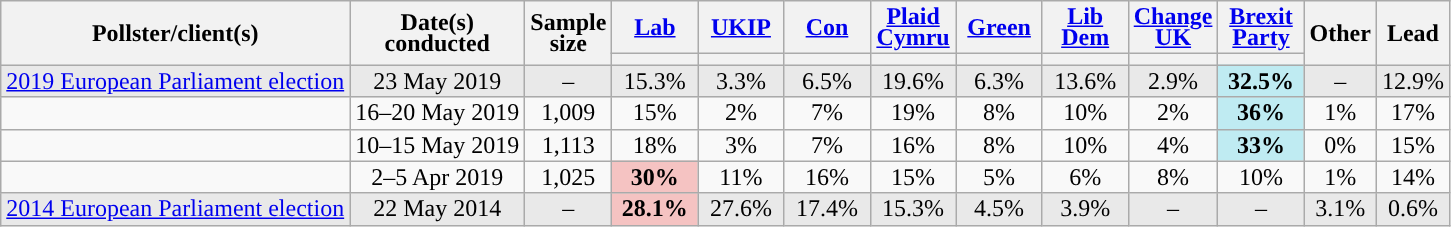<table class="wikitable sortable mw-datatable" style="text-align:center;line-height:14px;">
<tr>
<th rowspan="2">Pollster/client(s)</th>
<th rowspan="2">Date(s)<br>conducted</th>
<th rowspan="2">Sample<br>size</th>
<th class="unsortable" style="width:50px;"><a href='#'>Lab</a></th>
<th class="unsortable" style="width:50px;"><a href='#'>UKIP</a></th>
<th class="unsortable" style="width:50px;"><a href='#'>Con</a></th>
<th class="unsortable" style="width:50px;"><a href='#'>Plaid Cymru</a></th>
<th class="unsortable" style="width:50px;"><a href='#'>Green</a></th>
<th class="unsortable" style="width:50px;"><a href='#'>Lib Dem</a></th>
<th class="unsortable" style="width:50px;"><a href='#'>Change UK</a></th>
<th class="unsortable" style="width:50px;"><a href='#'>Brexit Party</a></th>
<th class="unsortable" rowspan="2">Other</th>
<th data-sort-type="number" rowspan="2">Lead</th>
</tr>
<tr>
<th data-sort-type="number" style="background:"></th>
<th data-sort-type="number" style="background:"></th>
<th data-sort-type="number" style="background:"></th>
<th data-sort-type="number" style="background:"></th>
<th data-sort-type="number" style="background:"></th>
<th data-sort-type="number" style="background:"></th>
<th data-sort-type="number" style="background:"></th>
<th data-sort-type="number" style="background:"></th>
</tr>
<tr style="background:#E9E9E9;">
<td><a href='#'>2019 European Parliament election</a></td>
<td data-sort-value="2019-05-23">23 May 2019</td>
<td>–</td>
<td>15.3%</td>
<td>3.3%</td>
<td>6.5%</td>
<td>19.6%</td>
<td>6.3%</td>
<td>13.6%</td>
<td>2.9%</td>
<td style="background:#BFEBF2;"><strong>32.5%</strong></td>
<td>–</td>
<td style="background:">12.9%</td>
</tr>
<tr>
<td></td>
<td data-sort-value="2019-05-20">16–20 May 2019</td>
<td>1,009</td>
<td>15%</td>
<td>2%</td>
<td>7%</td>
<td>19%</td>
<td>8%</td>
<td>10%</td>
<td>2%</td>
<td style="background:#BFEBF2;"><strong>36%</strong></td>
<td>1%</td>
<td style="background:">17%</td>
</tr>
<tr>
<td></td>
<td data-sort-value="2019-05-15">10–15 May 2019</td>
<td>1,113</td>
<td>18%</td>
<td>3%</td>
<td>7%</td>
<td>16%</td>
<td>8%</td>
<td>10%</td>
<td>4%</td>
<td style="background:#BFEBF2;"><strong>33%</strong></td>
<td>0%</td>
<td style="background:">15%</td>
</tr>
<tr>
<td></td>
<td data-sort-value="2019-04-05">2–5 Apr 2019</td>
<td>1,025</td>
<td style="background:#F5C3C2;"><strong>30%</strong></td>
<td>11%</td>
<td>16%</td>
<td>15%</td>
<td>5%</td>
<td>6%</td>
<td>8%</td>
<td>10%</td>
<td>1%</td>
<td style="background:">14%</td>
</tr>
<tr style="background:#E9E9E9;">
<td><a href='#'>2014 European Parliament election</a></td>
<td data-sort-value="2014-05-22">22 May 2014</td>
<td>–</td>
<td style="background:#F5C3C2;"><strong>28.1%</strong></td>
<td>27.6%</td>
<td>17.4%</td>
<td>15.3%</td>
<td>4.5%</td>
<td>3.9%</td>
<td>–</td>
<td>–</td>
<td>3.1%</td>
<td style="background:">0.6%</td>
</tr>
</table>
